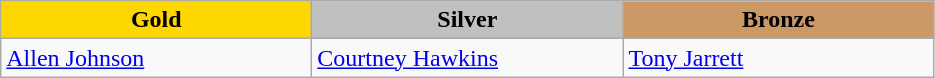<table class="wikitable" style="text-align:left">
<tr align="center">
<td width=200 bgcolor=gold><strong>Gold</strong></td>
<td width=200 bgcolor=silver><strong>Silver</strong></td>
<td width=200 bgcolor=CC9966><strong>Bronze</strong></td>
</tr>
<tr>
<td><a href='#'>Allen Johnson</a><br><em></em></td>
<td><a href='#'>Courtney Hawkins</a><br><em></em></td>
<td><a href='#'>Tony Jarrett</a><br><em></em></td>
</tr>
</table>
